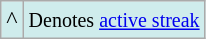<table class="wikitable ">
<tr bgcolor=" #CFECEC">
<td>^</td>
<td><small>Denotes <a href='#'>active streak</a></small></td>
</tr>
</table>
